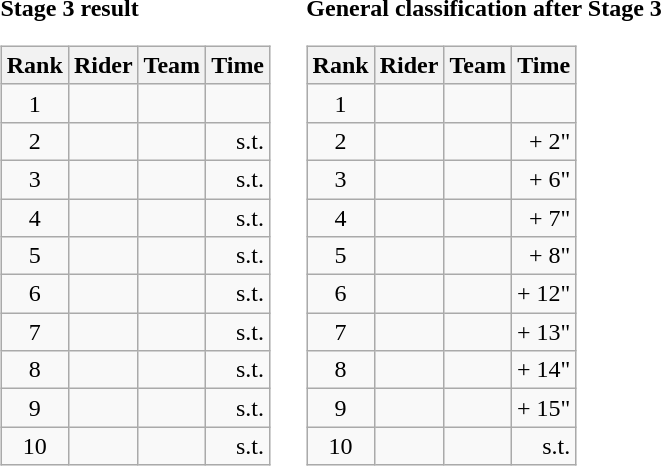<table>
<tr>
<td><strong>Stage 3 result</strong><br><table class="wikitable">
<tr>
<th scope="col">Rank</th>
<th scope="col">Rider</th>
<th scope="col">Team</th>
<th scope="col">Time</th>
</tr>
<tr>
<td style="text-align:center;">1</td>
<td></td>
<td></td>
<td style="text-align:right;"></td>
</tr>
<tr>
<td style="text-align:center;">2</td>
<td></td>
<td></td>
<td style="text-align:right;">s.t.</td>
</tr>
<tr>
<td style="text-align:center;">3</td>
<td></td>
<td></td>
<td style="text-align:right;">s.t.</td>
</tr>
<tr>
<td style="text-align:center;">4</td>
<td></td>
<td></td>
<td style="text-align:right;">s.t.</td>
</tr>
<tr>
<td style="text-align:center;">5</td>
<td></td>
<td></td>
<td style="text-align:right;">s.t.</td>
</tr>
<tr>
<td style="text-align:center;">6</td>
<td></td>
<td></td>
<td style="text-align:right;">s.t.</td>
</tr>
<tr>
<td style="text-align:center;">7</td>
<td></td>
<td></td>
<td style="text-align:right;">s.t.</td>
</tr>
<tr>
<td style="text-align:center;">8</td>
<td></td>
<td></td>
<td style="text-align:right;">s.t.</td>
</tr>
<tr>
<td style="text-align:center;">9</td>
<td></td>
<td></td>
<td style="text-align:right;">s.t.</td>
</tr>
<tr>
<td style="text-align:center;">10</td>
<td></td>
<td></td>
<td style="text-align:right;">s.t.</td>
</tr>
</table>
</td>
<td></td>
<td><strong>General classification after Stage 3</strong><br><table class="wikitable">
<tr>
<th scope="col">Rank</th>
<th scope="col">Rider</th>
<th scope="col">Team</th>
<th scope="col">Time</th>
</tr>
<tr>
<td style="text-align:center;">1</td>
<td></td>
<td></td>
<td style="text-align:right;"></td>
</tr>
<tr>
<td style="text-align:center;">2</td>
<td></td>
<td></td>
<td style="text-align:right;">+ 2"</td>
</tr>
<tr>
<td style="text-align:center;">3</td>
<td></td>
<td></td>
<td style="text-align:right;">+ 6"</td>
</tr>
<tr>
<td style="text-align:center;">4</td>
<td></td>
<td></td>
<td style="text-align:right;">+ 7"</td>
</tr>
<tr>
<td style="text-align:center;">5</td>
<td></td>
<td></td>
<td style="text-align:right;">+ 8"</td>
</tr>
<tr>
<td style="text-align:center;">6</td>
<td></td>
<td></td>
<td style="text-align:right;">+ 12"</td>
</tr>
<tr>
<td style="text-align:center;">7</td>
<td></td>
<td></td>
<td style="text-align:right;">+ 13"</td>
</tr>
<tr>
<td style="text-align:center;">8</td>
<td></td>
<td></td>
<td style="text-align:right;">+ 14"</td>
</tr>
<tr>
<td style="text-align:center;">9</td>
<td></td>
<td></td>
<td style="text-align:right;">+ 15"</td>
</tr>
<tr>
<td style="text-align:center;">10</td>
<td></td>
<td></td>
<td style="text-align:right;">s.t.</td>
</tr>
</table>
</td>
</tr>
</table>
